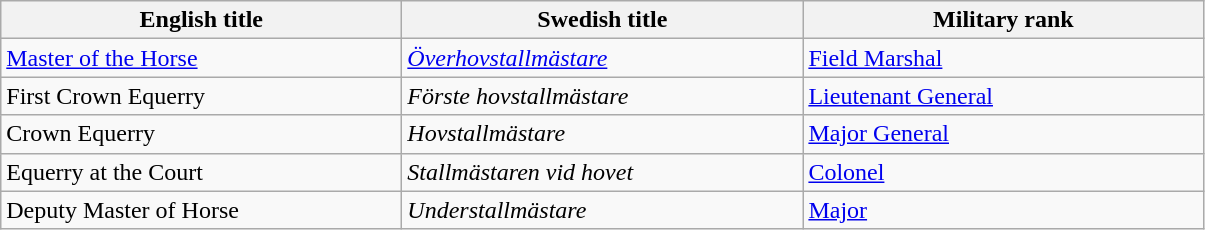<table class="wikitable">
<tr>
<th align="left" width="260">English title</th>
<th align="left" width="260">Swedish title</th>
<th align="left" width="260">Military rank</th>
</tr>
<tr>
<td><a href='#'>Master of the Horse</a></td>
<td><a href='#'><em>Överhovstallmästare</em></a></td>
<td><a href='#'>Field Marshal</a></td>
</tr>
<tr>
<td>First Crown Equerry</td>
<td><em>Förste hovstallmästare</em></td>
<td><a href='#'>Lieutenant General</a></td>
</tr>
<tr>
<td>Crown Equerry</td>
<td><em>Hovstallmästare</em></td>
<td><a href='#'>Major General</a></td>
</tr>
<tr>
<td>Equerry at the Court</td>
<td><em>Stallmästaren vid hovet</em></td>
<td><a href='#'>Colonel</a></td>
</tr>
<tr>
<td>Deputy Master of Horse</td>
<td><em>Understallmästare</em></td>
<td><a href='#'>Major</a></td>
</tr>
</table>
